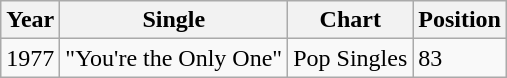<table class="wikitable">
<tr>
<th scope="col">Year</th>
<th scope="col">Single</th>
<th scope="col">Chart</th>
<th scope="col">Position</th>
</tr>
<tr>
<td>1977</td>
<td>"You're the Only One"</td>
<td>Pop Singles</td>
<td>83</td>
</tr>
</table>
